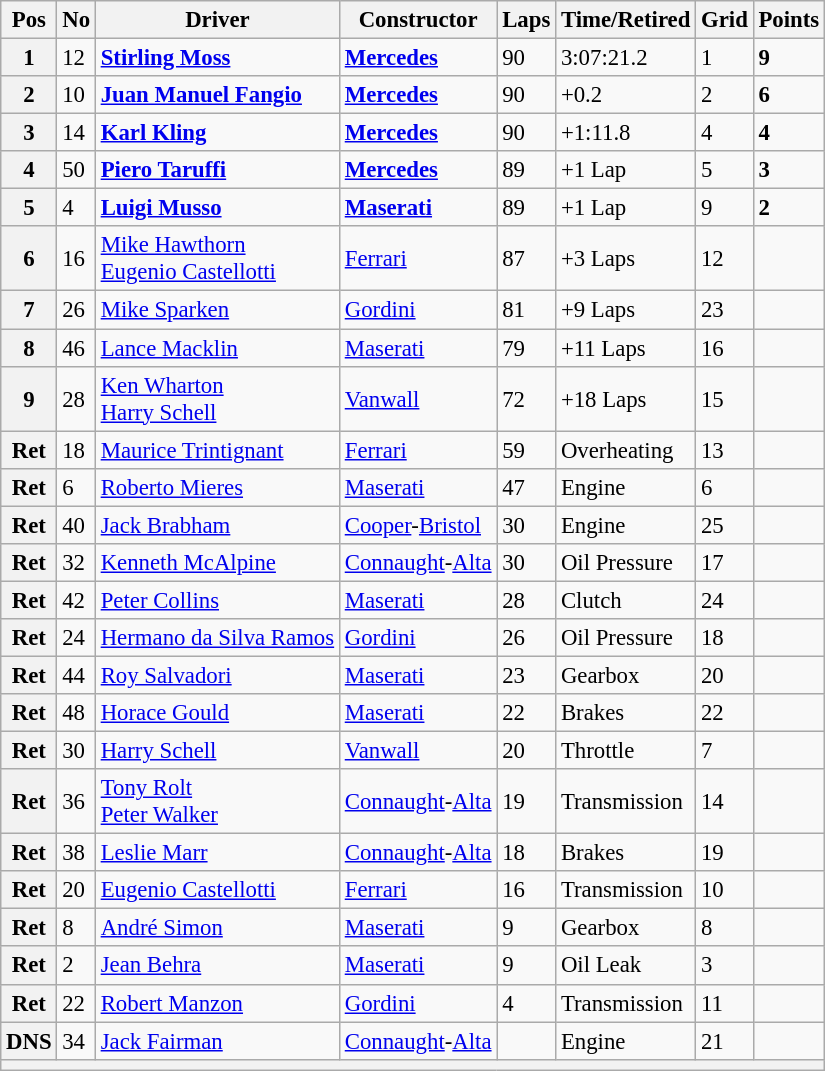<table class="wikitable" style="font-size: 95%;">
<tr>
<th>Pos</th>
<th>No</th>
<th>Driver</th>
<th>Constructor</th>
<th>Laps</th>
<th>Time/Retired</th>
<th>Grid</th>
<th>Points</th>
</tr>
<tr>
<th>1</th>
<td>12</td>
<td> <strong><a href='#'>Stirling Moss</a></strong></td>
<td><strong><a href='#'>Mercedes</a></strong></td>
<td>90</td>
<td>3:07:21.2</td>
<td>1</td>
<td><strong>9</strong></td>
</tr>
<tr>
<th>2</th>
<td>10</td>
<td> <strong><a href='#'>Juan Manuel Fangio</a></strong></td>
<td><strong><a href='#'>Mercedes</a></strong></td>
<td>90</td>
<td>+0.2</td>
<td>2</td>
<td><strong>6</strong></td>
</tr>
<tr>
<th>3</th>
<td>14</td>
<td> <strong><a href='#'>Karl Kling</a></strong></td>
<td><strong><a href='#'>Mercedes</a></strong></td>
<td>90</td>
<td>+1:11.8</td>
<td>4</td>
<td><strong>4</strong></td>
</tr>
<tr>
<th>4</th>
<td>50</td>
<td> <strong><a href='#'>Piero Taruffi</a></strong></td>
<td><strong><a href='#'>Mercedes</a></strong></td>
<td>89</td>
<td>+1 Lap</td>
<td>5</td>
<td><strong>3</strong></td>
</tr>
<tr>
<th>5</th>
<td>4</td>
<td> <strong><a href='#'>Luigi Musso</a></strong></td>
<td><strong><a href='#'>Maserati</a></strong></td>
<td>89</td>
<td>+1 Lap</td>
<td>9</td>
<td><strong>2</strong></td>
</tr>
<tr>
<th>6</th>
<td>16</td>
<td> <a href='#'>Mike Hawthorn</a><br> <a href='#'>Eugenio Castellotti</a></td>
<td><a href='#'>Ferrari</a></td>
<td>87</td>
<td>+3 Laps</td>
<td>12</td>
<td></td>
</tr>
<tr>
<th>7</th>
<td>26</td>
<td> <a href='#'>Mike Sparken</a></td>
<td><a href='#'>Gordini</a></td>
<td>81</td>
<td>+9 Laps</td>
<td>23</td>
<td></td>
</tr>
<tr>
<th>8</th>
<td>46</td>
<td> <a href='#'>Lance Macklin</a></td>
<td><a href='#'>Maserati</a></td>
<td>79</td>
<td>+11 Laps</td>
<td>16</td>
<td></td>
</tr>
<tr>
<th>9</th>
<td>28</td>
<td> <a href='#'>Ken Wharton</a><br> <a href='#'>Harry Schell</a></td>
<td><a href='#'>Vanwall</a></td>
<td>72</td>
<td>+18 Laps</td>
<td>15</td>
<td></td>
</tr>
<tr>
<th>Ret</th>
<td>18</td>
<td> <a href='#'>Maurice Trintignant</a></td>
<td><a href='#'>Ferrari</a></td>
<td>59</td>
<td>Overheating</td>
<td>13</td>
<td></td>
</tr>
<tr>
<th>Ret</th>
<td>6</td>
<td> <a href='#'>Roberto Mieres</a></td>
<td><a href='#'>Maserati</a></td>
<td>47</td>
<td>Engine</td>
<td>6</td>
<td></td>
</tr>
<tr>
<th>Ret</th>
<td>40</td>
<td> <a href='#'>Jack Brabham</a></td>
<td><a href='#'>Cooper</a>-<a href='#'>Bristol</a></td>
<td>30</td>
<td>Engine</td>
<td>25</td>
<td></td>
</tr>
<tr>
<th>Ret</th>
<td>32</td>
<td> <a href='#'>Kenneth McAlpine</a></td>
<td><a href='#'>Connaught</a>-<a href='#'>Alta</a></td>
<td>30</td>
<td>Oil Pressure</td>
<td>17</td>
<td></td>
</tr>
<tr>
<th>Ret</th>
<td>42</td>
<td> <a href='#'>Peter Collins</a></td>
<td><a href='#'>Maserati</a></td>
<td>28</td>
<td>Clutch</td>
<td>24</td>
<td></td>
</tr>
<tr>
<th>Ret</th>
<td>24</td>
<td> <a href='#'>Hermano da Silva Ramos</a></td>
<td><a href='#'>Gordini</a></td>
<td>26</td>
<td>Oil Pressure</td>
<td>18</td>
<td></td>
</tr>
<tr>
<th>Ret</th>
<td>44</td>
<td> <a href='#'>Roy Salvadori</a></td>
<td><a href='#'>Maserati</a></td>
<td>23</td>
<td>Gearbox</td>
<td>20</td>
<td></td>
</tr>
<tr>
<th>Ret</th>
<td>48</td>
<td> <a href='#'>Horace Gould</a></td>
<td><a href='#'>Maserati</a></td>
<td>22</td>
<td>Brakes</td>
<td>22</td>
<td></td>
</tr>
<tr>
<th>Ret</th>
<td>30</td>
<td> <a href='#'>Harry Schell</a></td>
<td><a href='#'>Vanwall</a></td>
<td>20</td>
<td>Throttle</td>
<td>7</td>
<td></td>
</tr>
<tr>
<th>Ret</th>
<td>36</td>
<td> <a href='#'>Tony Rolt</a><br> <a href='#'>Peter Walker</a></td>
<td><a href='#'>Connaught</a>-<a href='#'>Alta</a></td>
<td>19</td>
<td>Transmission</td>
<td>14</td>
<td></td>
</tr>
<tr>
<th>Ret</th>
<td>38</td>
<td> <a href='#'>Leslie Marr</a></td>
<td><a href='#'>Connaught</a>-<a href='#'>Alta</a></td>
<td>18</td>
<td>Brakes</td>
<td>19</td>
<td></td>
</tr>
<tr>
<th>Ret</th>
<td>20</td>
<td> <a href='#'>Eugenio Castellotti</a></td>
<td><a href='#'>Ferrari</a></td>
<td>16</td>
<td>Transmission</td>
<td>10</td>
<td></td>
</tr>
<tr>
<th>Ret</th>
<td>8</td>
<td> <a href='#'>André Simon</a></td>
<td><a href='#'>Maserati</a></td>
<td>9</td>
<td>Gearbox</td>
<td>8</td>
<td></td>
</tr>
<tr>
<th>Ret</th>
<td>2</td>
<td> <a href='#'>Jean Behra</a></td>
<td><a href='#'>Maserati</a></td>
<td>9</td>
<td>Oil Leak</td>
<td>3</td>
<td></td>
</tr>
<tr>
<th>Ret</th>
<td>22</td>
<td> <a href='#'>Robert Manzon</a></td>
<td><a href='#'>Gordini</a></td>
<td>4</td>
<td>Transmission</td>
<td>11</td>
<td></td>
</tr>
<tr>
<th>DNS</th>
<td>34</td>
<td> <a href='#'>Jack Fairman</a></td>
<td><a href='#'>Connaught</a>-<a href='#'>Alta</a></td>
<td></td>
<td>Engine</td>
<td>21</td>
<td></td>
</tr>
<tr>
<th colspan="8"></th>
</tr>
</table>
